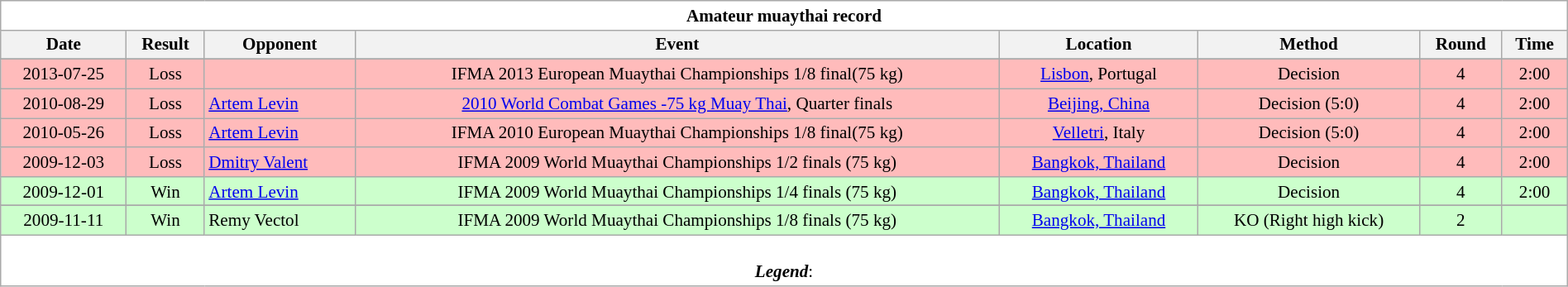<table class="wikitable collapsible" style="font-size:88%; width:100%; text-align:center;">
<tr>
<th colspan=8 style="background:#fff">Amateur muaythai record</th>
</tr>
<tr>
<th>Date</th>
<th>Result</th>
<th>Opponent</th>
<th>Event</th>
<th>Location</th>
<th>Method</th>
<th>Round</th>
<th>Time</th>
</tr>
<tr>
</tr>
<tr bgcolor="#FFBBBB">
<td>2013-07-25</td>
<td>Loss</td>
<td align=left></td>
<td>IFMA 2013 European Muaythai Championships 1/8 final(75 kg)</td>
<td><a href='#'>Lisbon</a>, Portugal</td>
<td>Decision</td>
<td>4</td>
<td>2:00</td>
</tr>
<tr bgcolor="#FFBBBB">
<td>2010-08-29</td>
<td>Loss</td>
<td align=left> <a href='#'>Artem Levin</a></td>
<td><a href='#'>2010 World Combat Games -75 kg Muay Thai</a>, Quarter finals</td>
<td><a href='#'>Beijing, China</a></td>
<td>Decision (5:0)</td>
<td>4</td>
<td>2:00</td>
</tr>
<tr bgcolor="#FFBBBB">
<td>2010-05-26</td>
<td>Loss</td>
<td align=left> <a href='#'>Artem Levin</a></td>
<td>IFMA 2010 European Muaythai Championships 1/8 final(75 kg)</td>
<td><a href='#'>Velletri</a>, Italy</td>
<td>Decision (5:0)</td>
<td>4</td>
<td>2:00</td>
</tr>
<tr bgcolor="#FFBBBB">
<td>2009-12-03</td>
<td>Loss</td>
<td align=left> <a href='#'>Dmitry Valent</a></td>
<td>IFMA 2009 World Muaythai Championships 1/2 finals (75 kg)</td>
<td><a href='#'>Bangkok, Thailand</a></td>
<td>Decision</td>
<td>4</td>
<td>2:00</td>
</tr>
<tr bgcolor="#CCFFCC">
<td>2009-12-01</td>
<td>Win</td>
<td align=left> <a href='#'>Artem Levin</a></td>
<td>IFMA 2009 World Muaythai Championships 1/4 finals (75 kg)</td>
<td><a href='#'>Bangkok, Thailand</a></td>
<td>Decision</td>
<td>4</td>
<td>2:00</td>
</tr>
<tr>
</tr>
<tr bgcolor="#CCFFCC">
<td>2009-11-11</td>
<td>Win</td>
<td align=left> Remy Vectol</td>
<td>IFMA 2009 World Muaythai Championships 1/8 finals (75 kg)</td>
<td><a href='#'>Bangkok, Thailand</a></td>
<td>KO (Right high kick)</td>
<td>2</td>
<td></td>
</tr>
<tr>
<td colspan=9 style="background:#fff"><br><strong><em>Legend</em></strong>: 


</td>
</tr>
</table>
